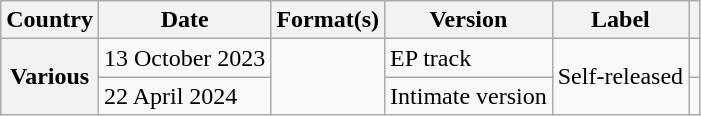<table class="wikitable plainrowheaders">
<tr>
<th scope="col">Country</th>
<th scope="col">Date</th>
<th scope="col">Format(s)</th>
<th scope="col">Version</th>
<th scope="col">Label</th>
<th scope="col"></th>
</tr>
<tr>
<th scope="row" rowspan="2">Various</th>
<td>13 October 2023</td>
<td rowspan="2"></td>
<td>EP track</td>
<td rowspan="2">Self-released</td>
<td align="center"></td>
</tr>
<tr>
<td>22 April 2024</td>
<td>Intimate version</td>
<td align="center"></td>
</tr>
</table>
